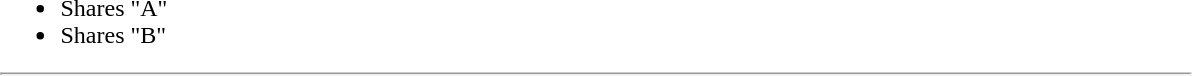<table style="width:50em">
<tr>
<td><br><ul><li>Shares "A"</li><li>Shares "B"</li></ul><hr><br></td>
</tr>
</table>
